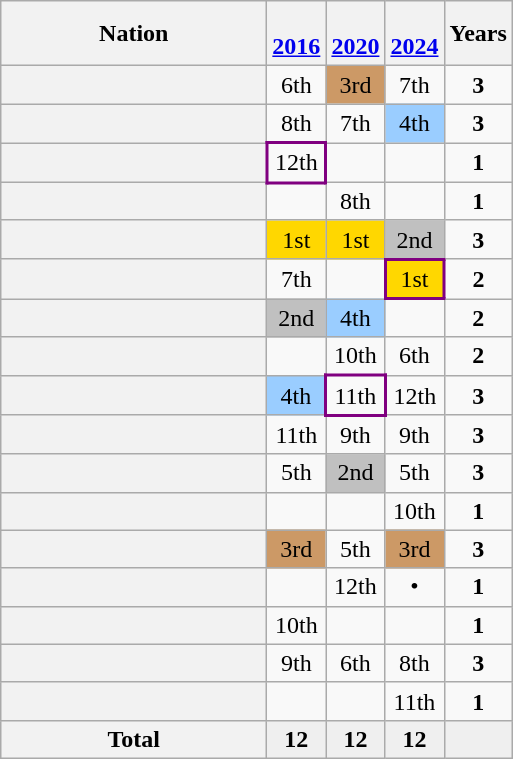<table class="wikitable sortable plainrowheaders sticky-header" style="text-align:center;">
<tr>
<th scope="col" width=170>Nation</th>
<th scope="col"><br><a href='#'>2016</a></th>
<th scope="col"><br><a href='#'>2020</a></th>
<th scope="col"><br><a href='#'>2024</a></th>
<th scope="col">Years</th>
</tr>
<tr>
<th scope="row"></th>
<td>6th</td>
<td bgcolor=#cc9966>3rd</td>
<td>7th</td>
<td><strong>3</strong></td>
</tr>
<tr>
<th scope="row"></th>
<td>8th</td>
<td>7th</td>
<td bgcolor=#9acdff>4th</td>
<td><strong>3</strong></td>
</tr>
<tr>
<th scope="row"></th>
<td style="border:2px solid purple">12th</td>
<td></td>
<td></td>
<td><strong>1</strong></td>
</tr>
<tr>
<th scope="row"></th>
<td></td>
<td>8th</td>
<td></td>
<td><strong>1</strong></td>
</tr>
<tr>
<th scope="row"></th>
<td bgcolor=gold>1st</td>
<td bgcolor=gold>1st</td>
<td bgcolor=silver>2nd</td>
<td><strong>3</strong></td>
</tr>
<tr>
<th scope="row"></th>
<td>7th</td>
<td></td>
<td style="border:2px solid purple" bgcolor=gold>1st</td>
<td><strong>2</strong></td>
</tr>
<tr>
<th scope="row"></th>
<td bgcolor=silver>2nd</td>
<td bgcolor=#9acdff>4th</td>
<td></td>
<td><strong>2</strong></td>
</tr>
<tr>
<th scope="row"></th>
<td></td>
<td>10th</td>
<td>6th</td>
<td><strong>2</strong></td>
</tr>
<tr>
<th scope="row"></th>
<td bgcolor=#9acdff>4th</td>
<td style="border:2px solid purple">11th</td>
<td>12th</td>
<td><strong>3</strong></td>
</tr>
<tr>
<th scope="row"></th>
<td>11th</td>
<td>9th</td>
<td>9th</td>
<td><strong>3</strong></td>
</tr>
<tr>
<th scope="row"></th>
<td>5th</td>
<td bgcolor=silver>2nd</td>
<td>5th</td>
<td><strong>3</strong></td>
</tr>
<tr>
<th scope="row"></th>
<td></td>
<td></td>
<td>10th</td>
<td><strong>1</strong></td>
</tr>
<tr>
<th scope="row"></th>
<td bgcolor=#cc9966>3rd</td>
<td>5th</td>
<td bgcolor=#cc9966>3rd</td>
<td><strong>3</strong></td>
</tr>
<tr>
<th scope="row"></th>
<td></td>
<td>12th</td>
<td>•</td>
<td><strong>1</strong></td>
</tr>
<tr>
<th scope="row"></th>
<td>10th</td>
<td></td>
<td></td>
<td><strong>1</strong></td>
</tr>
<tr>
<th scope="row"></th>
<td>9th</td>
<td>6th</td>
<td>8th</td>
<td><strong>3</strong></td>
</tr>
<tr>
<th scope="row"></th>
<td></td>
<td></td>
<td>11th</td>
<td><strong>1</strong></td>
</tr>
<tr class="sortbottom" style="font-weight:bold; background:#EFEFEF">
<th scope="row" style="text-align: center;"><strong>Total</strong></th>
<td>12</td>
<td>12</td>
<td>12</td>
<td></td>
</tr>
</table>
